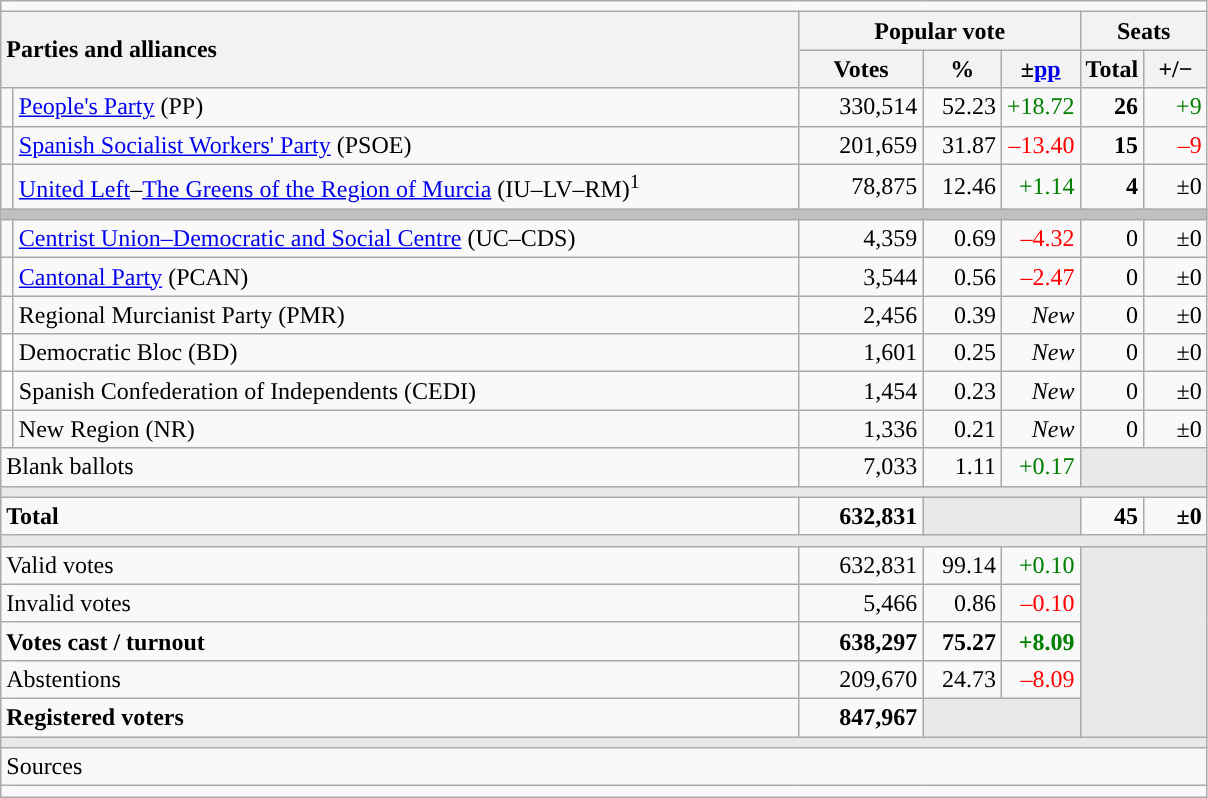<table class="wikitable" style="text-align:right;">
<tr>
<td colspan="7"></td>
</tr>
<tr>
<th style="text-align:left;" rowspan="2" colspan="2" width="525">Parties and alliances</th>
<th colspan="3">Popular vote</th>
<th colspan="2">Seats</th>
</tr>
<tr>
<th width="75">Votes</th>
<th width="45">%</th>
<th width="45">±<a href='#'>pp</a></th>
<th width="35">Total</th>
<th width="35">+/−</th>
</tr>
<tr>
<td width="1" style="color:inherit;background:"></td>
<td align="left"><a href='#'>People's Party</a> (PP)</td>
<td>330,514</td>
<td>52.23</td>
<td style="color:green;">+18.72</td>
<td><strong>26</strong></td>
<td style="color:green;">+9</td>
</tr>
<tr>
<td style="color:inherit;background:"></td>
<td align="left"><a href='#'>Spanish Socialist Workers' Party</a> (PSOE)</td>
<td>201,659</td>
<td>31.87</td>
<td style="color:red;">–13.40</td>
<td><strong>15</strong></td>
<td style="color:red;">–9</td>
</tr>
<tr>
<td style="color:inherit;background:"></td>
<td align="left"><a href='#'>United Left</a>–<a href='#'>The Greens of the Region of Murcia</a> (IU–LV–RM)<sup>1</sup></td>
<td>78,875</td>
<td>12.46</td>
<td style="color:green;">+1.14</td>
<td><strong>4</strong></td>
<td>±0</td>
</tr>
<tr>
<td colspan="7" bgcolor="#C0C0C0"></td>
</tr>
<tr>
<td style="color:inherit;background:"></td>
<td align="left"><a href='#'>Centrist Union–Democratic and Social Centre</a> (UC–CDS)</td>
<td>4,359</td>
<td>0.69</td>
<td style="color:red;">–4.32</td>
<td>0</td>
<td>±0</td>
</tr>
<tr>
<td style="color:inherit;background:"></td>
<td align="left"><a href='#'>Cantonal Party</a> (PCAN)</td>
<td>3,544</td>
<td>0.56</td>
<td style="color:red;">–2.47</td>
<td>0</td>
<td>±0</td>
</tr>
<tr>
<td style="color:inherit;background:"></td>
<td align="left">Regional Murcianist Party (PMR)</td>
<td>2,456</td>
<td>0.39</td>
<td><em>New</em></td>
<td>0</td>
<td>±0</td>
</tr>
<tr>
<td bgcolor="white"></td>
<td align="left">Democratic Bloc (BD)</td>
<td>1,601</td>
<td>0.25</td>
<td><em>New</em></td>
<td>0</td>
<td>±0</td>
</tr>
<tr>
<td bgcolor="white"></td>
<td align="left">Spanish Confederation of Independents (CEDI)</td>
<td>1,454</td>
<td>0.23</td>
<td><em>New</em></td>
<td>0</td>
<td>±0</td>
</tr>
<tr>
<td style="color:inherit;background:"></td>
<td align="left">New Region (NR)</td>
<td>1,336</td>
<td>0.21</td>
<td><em>New</em></td>
<td>0</td>
<td>±0</td>
</tr>
<tr>
<td align="left" colspan="2">Blank ballots</td>
<td>7,033</td>
<td>1.11</td>
<td style="color:green;">+0.17</td>
<td bgcolor="#E9E9E9" colspan="2"></td>
</tr>
<tr>
<td colspan="7" bgcolor="#E9E9E9"></td>
</tr>
<tr style="font-weight:bold;">
<td align="left" colspan="2">Total</td>
<td>632,831</td>
<td bgcolor="#E9E9E9" colspan="2"></td>
<td>45</td>
<td>±0</td>
</tr>
<tr>
<td colspan="7" bgcolor="#E9E9E9"></td>
</tr>
<tr>
<td align="left" colspan="2">Valid votes</td>
<td>632,831</td>
<td>99.14</td>
<td style="color:green;">+0.10</td>
<td bgcolor="#E9E9E9" colspan="2" rowspan="5"></td>
</tr>
<tr>
<td align="left" colspan="2">Invalid votes</td>
<td>5,466</td>
<td>0.86</td>
<td style="color:red;">–0.10</td>
</tr>
<tr style="font-weight:bold;">
<td align="left" colspan="2">Votes cast / turnout</td>
<td>638,297</td>
<td>75.27</td>
<td style="color:green;">+8.09</td>
</tr>
<tr>
<td align="left" colspan="2">Abstentions</td>
<td>209,670</td>
<td>24.73</td>
<td style="color:red;">–8.09</td>
</tr>
<tr style="font-weight:bold;">
<td align="left" colspan="2">Registered voters</td>
<td>847,967</td>
<td bgcolor="#E9E9E9" colspan="2"></td>
</tr>
<tr>
<td colspan="7" bgcolor="#E9E9E9"></td>
</tr>
<tr>
<td align="left" colspan="7">Sources</td>
</tr>
<tr>
<td colspan="7" style="text-align:left; max-width:790px;"></td>
</tr>
</table>
